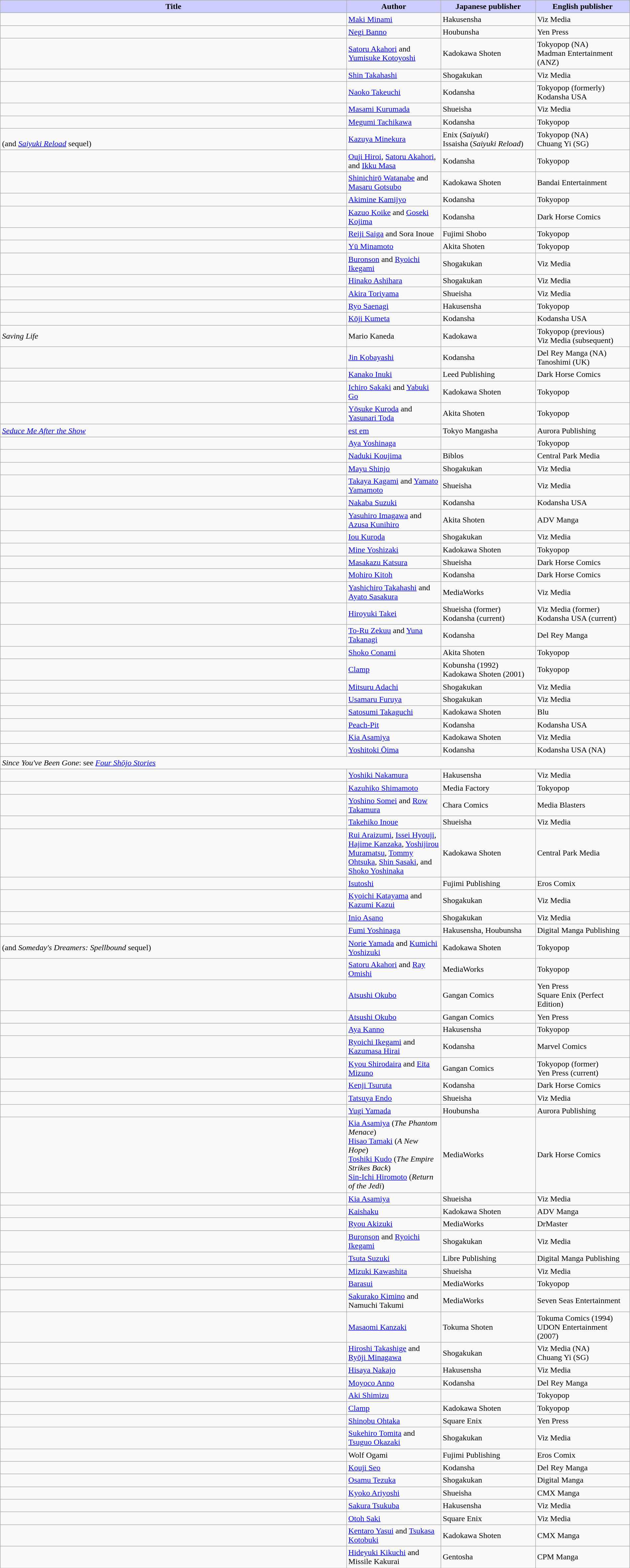<table class="wikitable" style="width: 100%;">
<tr>
<th style="background: #ccf;">Title</th>
<th style="background: #ccf; width: 15%;">Author</th>
<th style="background: #ccf; width: 15%;">Japanese publisher</th>
<th style="background: #ccf; width: 15%;">English publisher</th>
</tr>
<tr>
<td></td>
<td><a href='#'>Maki Minami</a></td>
<td>Hakusensha</td>
<td>Viz Media</td>
</tr>
<tr>
<td></td>
<td><a href='#'>Negi Banno</a></td>
<td>Houbunsha</td>
<td>Yen Press</td>
</tr>
<tr>
<td></td>
<td><a href='#'>Satoru Akahori</a> and <a href='#'>Yumisuke Kotoyoshi</a></td>
<td>Kadokawa Shoten</td>
<td>Tokyopop (NA) <br> Madman Entertainment (ANZ)</td>
</tr>
<tr>
<td></td>
<td><a href='#'>Shin Takahashi</a></td>
<td>Shogakukan</td>
<td>Viz Media</td>
</tr>
<tr>
<td></td>
<td><a href='#'>Naoko Takeuchi</a></td>
<td>Kodansha</td>
<td>Tokyopop (formerly)<br>Kodansha USA</td>
</tr>
<tr>
<td></td>
<td><a href='#'>Masami Kurumada</a></td>
<td>Shueisha</td>
<td>Viz Media</td>
</tr>
<tr>
<td></td>
<td><a href='#'>Megumi Tachikawa</a></td>
<td>Kodansha</td>
<td>Tokyopop</td>
</tr>
<tr>
<td> <br> <div>(and <em><a href='#'>Saiyuki Reload</a></em> sequel)</div></td>
<td><a href='#'>Kazuya Minekura</a></td>
<td>Enix (<em>Saiyuki</em>) <br> Issaisha (<em>Saiyuki Reload</em>)</td>
<td>Tokyopop (NA) <br> Chuang Yi (SG)</td>
</tr>
<tr>
<td></td>
<td><a href='#'>Ouji Hiroi</a>, <a href='#'>Satoru Akahori</a>, and <a href='#'>Ikku Masa</a></td>
<td>Kodansha</td>
<td>Tokyopop</td>
</tr>
<tr>
<td></td>
<td><a href='#'>Shinichirō Watanabe</a> and <a href='#'>Masaru Gotsubo</a></td>
<td>Kadokawa Shoten</td>
<td>Bandai Entertainment</td>
</tr>
<tr>
<td></td>
<td><a href='#'>Akimine Kamijyo</a></td>
<td>Kodansha</td>
<td>Tokyopop</td>
</tr>
<tr>
<td></td>
<td><a href='#'>Kazuo Koike</a> and <a href='#'>Goseki Kojima</a></td>
<td>Kodansha</td>
<td>Dark Horse Comics</td>
</tr>
<tr>
<td></td>
<td><a href='#'>Reiji Saiga</a> and Sora Inoue</td>
<td>Fujimi Shobo</td>
<td>Tokyopop</td>
</tr>
<tr>
<td></td>
<td><a href='#'>Yū Minamoto</a></td>
<td>Akita Shoten</td>
<td>Tokyopop</td>
</tr>
<tr>
<td></td>
<td><a href='#'>Buronson</a> and <a href='#'>Ryoichi Ikegami</a></td>
<td>Shogakukan</td>
<td>Viz Media</td>
</tr>
<tr>
<td></td>
<td><a href='#'>Hinako Ashihara</a></td>
<td>Shogakukan</td>
<td>Viz Media</td>
</tr>
<tr>
<td></td>
<td><a href='#'>Akira Toriyama</a></td>
<td>Shueisha</td>
<td>Viz Media</td>
</tr>
<tr>
<td></td>
<td><a href='#'>Ryo Saenagi</a></td>
<td>Hakusensha</td>
<td>Tokyopop</td>
</tr>
<tr>
<td></td>
<td><a href='#'>Kōji Kumeta</a></td>
<td>Kodansha</td>
<td>Kodansha USA</td>
</tr>
<tr>
<td><em>Saving Life</em></td>
<td>Mario Kaneda</td>
<td>Kadokawa</td>
<td>Tokyopop (previous)<br>Viz Media (subsequent)</td>
</tr>
<tr>
<td></td>
<td><a href='#'>Jin Kobayashi</a></td>
<td>Kodansha</td>
<td>Del Rey Manga (NA) <br> Tanoshimi (UK)</td>
</tr>
<tr>
<td></td>
<td><a href='#'>Kanako Inuki</a></td>
<td>Leed Publishing</td>
<td>Dark Horse Comics</td>
</tr>
<tr>
<td></td>
<td><a href='#'>Ichiro Sakaki</a> and <a href='#'>Yabuki Go</a></td>
<td>Kadokawa Shoten</td>
<td>Tokyopop</td>
</tr>
<tr>
<td></td>
<td><a href='#'>Yōsuke Kuroda</a> and <a href='#'>Yasunari Toda</a></td>
<td>Akita Shoten</td>
<td>Tokyopop</td>
</tr>
<tr>
<td><em><a href='#'>Seduce Me After the Show</a></em></td>
<td><a href='#'>est em</a></td>
<td>Tokyo Mangasha</td>
<td>Aurora Publishing</td>
</tr>
<tr>
<td></td>
<td><a href='#'>Aya Yoshinaga</a></td>
<td></td>
<td>Tokyopop</td>
</tr>
<tr>
<td></td>
<td><a href='#'>Naduki Koujima</a></td>
<td>Biblos</td>
<td>Central Park Media</td>
</tr>
<tr>
<td></td>
<td><a href='#'>Mayu Shinjo</a></td>
<td>Shogakukan</td>
<td>Viz Media</td>
</tr>
<tr>
<td></td>
<td><a href='#'>Takaya Kagami</a> and <a href='#'>Yamato Yamamoto</a></td>
<td>Shueisha</td>
<td>Viz Media</td>
</tr>
<tr>
<td></td>
<td><a href='#'>Nakaba Suzuki</a></td>
<td>Kodansha</td>
<td>Kodansha USA</td>
</tr>
<tr>
<td></td>
<td><a href='#'>Yasuhiro Imagawa</a> and <a href='#'>Azusa Kunihiro</a></td>
<td>Akita Shoten</td>
<td>ADV Manga</td>
</tr>
<tr>
<td></td>
<td><a href='#'>Iou Kuroda</a></td>
<td>Shogakukan</td>
<td>Viz Media</td>
</tr>
<tr>
<td></td>
<td><a href='#'>Mine Yoshizaki</a></td>
<td>Kadokawa Shoten</td>
<td>Tokyopop</td>
</tr>
<tr>
<td></td>
<td><a href='#'>Masakazu Katsura</a></td>
<td>Shueisha</td>
<td>Dark Horse Comics</td>
</tr>
<tr>
<td></td>
<td><a href='#'>Mohiro Kitoh</a></td>
<td>Kodansha</td>
<td>Dark Horse Comics</td>
</tr>
<tr>
<td></td>
<td><a href='#'>Yashichiro Takahashi</a> and <a href='#'>Ayato Sasakura</a></td>
<td>MediaWorks</td>
<td>Viz Media</td>
</tr>
<tr>
<td></td>
<td><a href='#'>Hiroyuki Takei</a></td>
<td>Shueisha (former)<br>Kodansha (current)</td>
<td>Viz Media (former)<br>Kodansha USA (current)</td>
</tr>
<tr>
<td></td>
<td><a href='#'>To-Ru Zekuu</a> and <a href='#'>Yuna Takanagi</a></td>
<td>Kodansha</td>
<td>Del Rey Manga</td>
</tr>
<tr>
<td></td>
<td><a href='#'>Shoko Conami</a></td>
<td>Akita Shoten</td>
<td>Tokyopop</td>
</tr>
<tr>
<td></td>
<td><a href='#'>Clamp</a></td>
<td>Kobunsha (1992) <br> Kadokawa Shoten (2001)</td>
<td>Tokyopop</td>
</tr>
<tr>
<td></td>
<td><a href='#'>Mitsuru Adachi</a></td>
<td>Shogakukan</td>
<td>Viz Media</td>
</tr>
<tr>
<td></td>
<td><a href='#'>Usamaru Furuya</a></td>
<td>Shogakukan</td>
<td>Viz Media</td>
</tr>
<tr>
<td></td>
<td><a href='#'>Satosumi Takaguchi</a></td>
<td>Kadokawa Shoten</td>
<td>Blu</td>
</tr>
<tr>
<td></td>
<td><a href='#'>Peach-Pit</a></td>
<td>Kodansha</td>
<td>Kodansha USA</td>
</tr>
<tr>
<td></td>
<td><a href='#'>Kia Asamiya</a></td>
<td>Kadokawa Shoten</td>
<td>Viz Media</td>
</tr>
<tr>
<td></td>
<td><a href='#'>Yoshitoki Ōima</a></td>
<td>Kodansha</td>
<td>Kodansha USA (NA)</td>
</tr>
<tr>
<td colspan="4"><em>Since You've Been Gone</em>: see <em><a href='#'>Four Shōjo Stories</a></em></td>
</tr>
<tr>
<td></td>
<td><a href='#'>Yoshiki Nakamura</a></td>
<td>Hakusensha</td>
<td>Viz Media</td>
</tr>
<tr>
<td></td>
<td><a href='#'>Kazuhiko Shimamoto</a></td>
<td>Media Factory</td>
<td>Tokyopop</td>
</tr>
<tr>
<td></td>
<td><a href='#'>Yoshino Somei</a> and <a href='#'>Row Takamura</a></td>
<td>Chara Comics</td>
<td>Media Blasters</td>
</tr>
<tr>
<td></td>
<td><a href='#'>Takehiko Inoue</a></td>
<td>Shueisha</td>
<td>Viz Media</td>
</tr>
<tr>
<td></td>
<td><a href='#'>Rui Araizumi</a>, <a href='#'>Issei Hyouji</a>, <a href='#'>Hajime Kanzaka</a>, <a href='#'>Yoshijirou Muramatsu</a>, <a href='#'>Tommy Ohtsuka</a>, <a href='#'>Shin Sasaki</a>, and <a href='#'>Shoko Yoshinaka</a></td>
<td>Kadokawa Shoten</td>
<td>Central Park Media</td>
</tr>
<tr>
<td></td>
<td><a href='#'>Isutoshi</a></td>
<td>Fujimi Publishing</td>
<td>Eros Comix</td>
</tr>
<tr>
<td></td>
<td><a href='#'>Kyoichi Katayama</a> and <a href='#'>Kazumi Kazui</a></td>
<td>Shogakukan</td>
<td>Viz Media</td>
</tr>
<tr>
<td></td>
<td><a href='#'>Inio Asano</a></td>
<td>Shogakukan</td>
<td>Viz Media</td>
</tr>
<tr>
<td></td>
<td><a href='#'>Fumi Yoshinaga</a></td>
<td>Hakusensha, Houbunsha</td>
<td>Digital Manga Publishing</td>
</tr>
<tr>
<td> <div>(and <em>Someday's Dreamers: Spellbound</em> sequel)</div></td>
<td><a href='#'>Norie Yamada</a> and <a href='#'>Kumichi Yoshizuki</a></td>
<td>Kadokawa Shoten</td>
<td>Tokyopop</td>
</tr>
<tr>
<td></td>
<td><a href='#'>Satoru Akahori</a> and <a href='#'>Ray Omishi</a></td>
<td>MediaWorks</td>
<td>Tokyopop</td>
</tr>
<tr>
<td></td>
<td><a href='#'>Atsushi Okubo</a></td>
<td>Gangan Comics</td>
<td>Yen Press<br>Square Enix (Perfect Edition)</td>
</tr>
<tr>
<td></td>
<td><a href='#'>Atsushi Okubo</a></td>
<td>Gangan Comics</td>
<td>Yen Press</td>
</tr>
<tr>
<td></td>
<td><a href='#'>Aya Kanno</a></td>
<td>Hakusensha</td>
<td>Tokyopop</td>
</tr>
<tr>
<td></td>
<td><a href='#'>Ryoichi Ikegami</a> and <a href='#'>Kazumasa Hirai</a></td>
<td>Kodansha</td>
<td>Marvel Comics</td>
</tr>
<tr>
<td></td>
<td><a href='#'>Kyou Shirodaira</a> and <a href='#'>Eita Mizuno</a></td>
<td>Gangan Comics</td>
<td>Tokyopop (former) <br> Yen Press (current)</td>
</tr>
<tr>
<td></td>
<td><a href='#'>Kenji Tsuruta</a></td>
<td>Kodansha</td>
<td>Dark Horse Comics</td>
</tr>
<tr>
<td></td>
<td><a href='#'>Tatsuya Endo</a></td>
<td>Shueisha</td>
<td>Viz Media</td>
</tr>
<tr>
<td></td>
<td><a href='#'>Yugi Yamada</a></td>
<td>Houbunsha</td>
<td>Aurora Publishing</td>
</tr>
<tr>
<td></td>
<td><a href='#'>Kia Asamiya</a> (<em>The Phantom Menace</em>) <br> <a href='#'>Hisao Tamaki</a> (<em>A New Hope</em>) <br> <a href='#'>Toshiki Kudo</a> (<em>The Empire Strikes Back</em>) <br> <a href='#'>Sin-Ichi Hiromoto</a> (<em>Return of the Jedi</em>)</td>
<td>MediaWorks</td>
<td>Dark Horse Comics</td>
</tr>
<tr>
<td></td>
<td><a href='#'>Kia Asamiya</a></td>
<td>Shueisha</td>
<td>Viz Media</td>
</tr>
<tr>
<td></td>
<td><a href='#'>Kaishaku</a></td>
<td>Kadokawa Shoten</td>
<td>ADV Manga</td>
</tr>
<tr>
<td></td>
<td><a href='#'>Ryou Akizuki</a></td>
<td>MediaWorks</td>
<td>DrMaster</td>
</tr>
<tr>
<td></td>
<td><a href='#'>Buronson</a> and <a href='#'>Ryoichi Ikegami</a></td>
<td>Shogakukan</td>
<td>Viz Media</td>
</tr>
<tr>
<td></td>
<td><a href='#'>Tsuta Suzuki</a></td>
<td>Libre Publishing</td>
<td>Digital Manga Publishing</td>
</tr>
<tr>
<td></td>
<td><a href='#'>Mizuki Kawashita</a></td>
<td>Shueisha</td>
<td>Viz Media</td>
</tr>
<tr>
<td></td>
<td><a href='#'>Barasui</a></td>
<td>MediaWorks</td>
<td>Tokyopop</td>
</tr>
<tr>
<td></td>
<td><a href='#'>Sakurako Kimino</a> and Namuchi Takumi</td>
<td>MediaWorks</td>
<td>Seven Seas Entertainment</td>
</tr>
<tr>
<td></td>
<td><a href='#'>Masaomi Kanzaki</a></td>
<td>Tokuma Shoten</td>
<td>Tokuma Comics (1994) <br> UDON Entertainment (2007)</td>
</tr>
<tr>
<td></td>
<td><a href='#'>Hiroshi Takashige</a> and <a href='#'>Ryōji Minagawa</a></td>
<td>Shogakukan</td>
<td>Viz Media (NA) <br> Chuang Yi (SG)</td>
</tr>
<tr>
<td></td>
<td><a href='#'>Hisaya Nakajo</a></td>
<td>Hakusensha</td>
<td>Viz Media</td>
</tr>
<tr>
<td></td>
<td><a href='#'>Moyoco Anno</a></td>
<td>Kodansha</td>
<td>Del Rey Manga</td>
</tr>
<tr>
<td></td>
<td><a href='#'>Aki Shimizu</a></td>
<td></td>
<td>Tokyopop</td>
</tr>
<tr>
<td></td>
<td><a href='#'>Clamp</a></td>
<td>Kadokawa Shoten</td>
<td>Tokyopop</td>
</tr>
<tr>
<td></td>
<td><a href='#'>Shinobu Ohtaka</a></td>
<td>Square Enix</td>
<td>Yen Press</td>
</tr>
<tr>
<td></td>
<td><a href='#'>Sukehiro Tomita</a> and <a href='#'>Tsuguo Okazaki</a></td>
<td>Shogakukan</td>
<td>Viz Media</td>
</tr>
<tr>
<td></td>
<td>Wolf Ogami</td>
<td>Fujimi Publishing</td>
<td>Eros Comix</td>
</tr>
<tr>
<td></td>
<td><a href='#'>Kouji Seo</a></td>
<td>Kodansha</td>
<td>Del Rey Manga</td>
</tr>
<tr>
<td></td>
<td><a href='#'>Osamu Tezuka</a></td>
<td>Shogakukan</td>
<td>Digital Manga</td>
</tr>
<tr>
<td></td>
<td><a href='#'>Kyoko Ariyoshi</a></td>
<td>Shueisha</td>
<td>CMX Manga</td>
</tr>
<tr>
<td></td>
<td><a href='#'>Sakura Tsukuba</a></td>
<td>Hakusensha</td>
<td>Viz Media</td>
</tr>
<tr>
<td></td>
<td><a href='#'>Otoh Saki</a></td>
<td>Square Enix</td>
<td>Viz Media</td>
</tr>
<tr>
<td></td>
<td><a href='#'>Kentaro Yasui</a> and <a href='#'>Tsukasa Kotobuki</a></td>
<td>Kadokawa Shoten</td>
<td>CMX Manga</td>
</tr>
<tr>
<td></td>
<td><a href='#'>Hideyuki Kikuchi</a> and Missile Kakurai</td>
<td>Gentosha</td>
<td>CPM Manga</td>
</tr>
</table>
